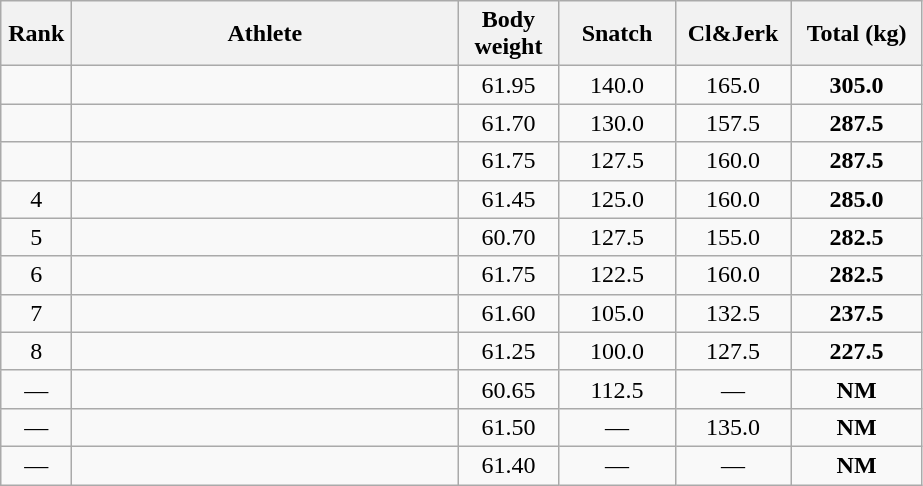<table class = "wikitable" style="text-align:center;">
<tr>
<th width=40>Rank</th>
<th width=250>Athlete</th>
<th width=60>Body weight</th>
<th width=70>Snatch</th>
<th width=70>Cl&Jerk</th>
<th width=80>Total (kg)</th>
</tr>
<tr>
<td></td>
<td align=left></td>
<td>61.95</td>
<td>140.0</td>
<td>165.0</td>
<td><strong>305.0</strong></td>
</tr>
<tr>
<td></td>
<td align=left></td>
<td>61.70</td>
<td>130.0</td>
<td>157.5</td>
<td><strong>287.5</strong></td>
</tr>
<tr>
<td></td>
<td align=left></td>
<td>61.75</td>
<td>127.5</td>
<td>160.0</td>
<td><strong>287.5</strong></td>
</tr>
<tr>
<td>4</td>
<td align=left></td>
<td>61.45</td>
<td>125.0</td>
<td>160.0</td>
<td><strong>285.0</strong></td>
</tr>
<tr>
<td>5</td>
<td align=left></td>
<td>60.70</td>
<td>127.5</td>
<td>155.0</td>
<td><strong>282.5</strong></td>
</tr>
<tr>
<td>6</td>
<td align=left></td>
<td>61.75</td>
<td>122.5</td>
<td>160.0</td>
<td><strong>282.5</strong></td>
</tr>
<tr>
<td>7</td>
<td align=left></td>
<td>61.60</td>
<td>105.0</td>
<td>132.5</td>
<td><strong>237.5</strong></td>
</tr>
<tr>
<td>8</td>
<td align=left></td>
<td>61.25</td>
<td>100.0</td>
<td>127.5</td>
<td><strong>227.5</strong></td>
</tr>
<tr>
<td>—</td>
<td align=left></td>
<td>60.65</td>
<td>112.5</td>
<td>—</td>
<td><strong>NM</strong></td>
</tr>
<tr>
<td>—</td>
<td align=left></td>
<td>61.50</td>
<td>—</td>
<td>135.0</td>
<td><strong>NM</strong></td>
</tr>
<tr>
<td>—</td>
<td align=left></td>
<td>61.40</td>
<td>—</td>
<td>—</td>
<td><strong>NM</strong></td>
</tr>
</table>
